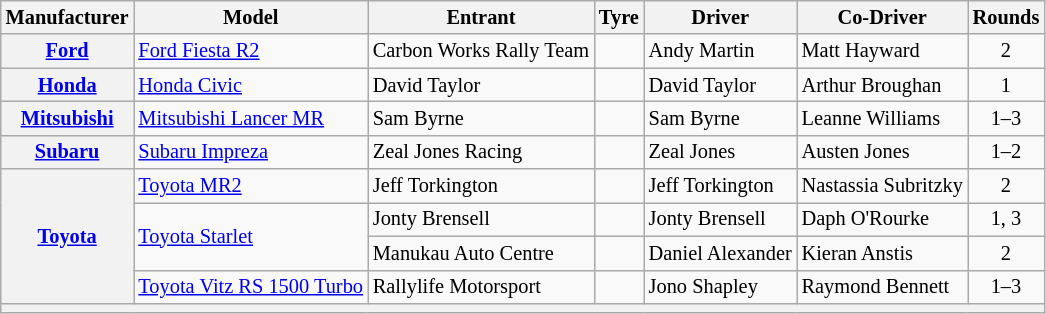<table class="wikitable" style=font-size:85%;>
<tr>
<th>Manufacturer</th>
<th>Model</th>
<th>Entrant</th>
<th>Tyre</th>
<th>Driver</th>
<th>Co-Driver</th>
<th>Rounds</th>
</tr>
<tr>
<th rowspan=1><a href='#'>Ford</a></th>
<td rowspan=1><a href='#'>Ford Fiesta R2</a></td>
<td> Carbon Works Rally Team</td>
<td align=center></td>
<td> Andy Martin</td>
<td> Matt Hayward</td>
<td align=center>2</td>
</tr>
<tr>
<th rowspan=1><a href='#'>Honda</a></th>
<td rowspan=1><a href='#'>Honda Civic</a></td>
<td> David Taylor</td>
<td align=center></td>
<td> David Taylor</td>
<td> Arthur Broughan</td>
<td align=center>1</td>
</tr>
<tr>
<th rowspan=1><a href='#'>Mitsubishi</a></th>
<td rowspan=1><a href='#'>Mitsubishi Lancer MR</a></td>
<td> Sam Byrne</td>
<td align=center></td>
<td> Sam Byrne</td>
<td> Leanne Williams</td>
<td align=center>1–3</td>
</tr>
<tr>
<th rowspan=1><a href='#'>Subaru</a></th>
<td rowspan=1><a href='#'>Subaru Impreza</a></td>
<td> Zeal Jones Racing</td>
<td align=center></td>
<td> Zeal Jones</td>
<td> Austen Jones</td>
<td align=center>1–2</td>
</tr>
<tr>
<th rowspan=4><a href='#'>Toyota</a></th>
<td rowspan=1><a href='#'>Toyota MR2</a></td>
<td> Jeff Torkington</td>
<td align=center></td>
<td> Jeff Torkington</td>
<td> Nastassia Subritzky</td>
<td align=center>2</td>
</tr>
<tr>
<td rowspan=2><a href='#'>Toyota Starlet</a></td>
<td> Jonty Brensell</td>
<td align=center></td>
<td> Jonty Brensell</td>
<td> Daph O'Rourke</td>
<td align=center>1, 3</td>
</tr>
<tr>
<td> Manukau Auto Centre</td>
<td align=center></td>
<td> Daniel Alexander</td>
<td> Kieran Anstis</td>
<td align=center>2</td>
</tr>
<tr>
<td rowspan=1><a href='#'>Toyota Vitz RS 1500 Turbo</a></td>
<td> Rallylife Motorsport</td>
<td align=center></td>
<td> Jono Shapley</td>
<td> Raymond Bennett</td>
<td align=center>1–3</td>
</tr>
<tr>
<th colspan=7></th>
</tr>
</table>
